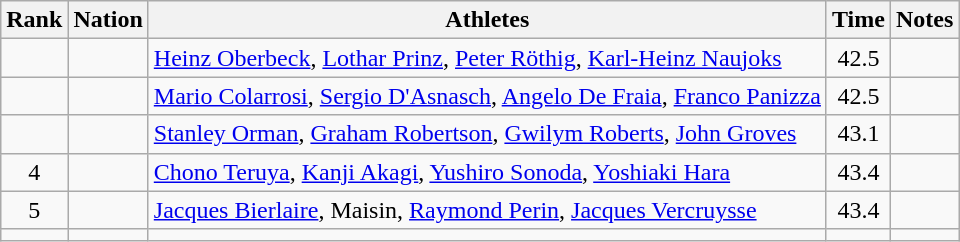<table class="wikitable sortable" style="text-align:center">
<tr>
<th>Rank</th>
<th>Nation</th>
<th>Athletes</th>
<th>Time</th>
<th>Notes</th>
</tr>
<tr>
<td></td>
<td align=left></td>
<td align=left><a href='#'>Heinz Oberbeck</a>, <a href='#'>Lothar Prinz</a>, <a href='#'>Peter Röthig</a>, <a href='#'>Karl-Heinz Naujoks</a></td>
<td>42.5</td>
<td></td>
</tr>
<tr>
<td></td>
<td align=left></td>
<td align=left><a href='#'>Mario Colarrosi</a>, <a href='#'>Sergio D'Asnasch</a>, <a href='#'>Angelo De Fraia</a>, <a href='#'>Franco Panizza</a></td>
<td>42.5</td>
<td></td>
</tr>
<tr>
<td></td>
<td align=left></td>
<td align=left><a href='#'>Stanley Orman</a>, <a href='#'>Graham Robertson</a>, <a href='#'>Gwilym Roberts</a>, <a href='#'>John Groves</a></td>
<td>43.1</td>
<td></td>
</tr>
<tr>
<td>4</td>
<td align=left></td>
<td align=left><a href='#'>Chono Teruya</a>, <a href='#'>Kanji Akagi</a>, <a href='#'>Yushiro Sonoda</a>, <a href='#'>Yoshiaki Hara</a></td>
<td>43.4</td>
<td></td>
</tr>
<tr>
<td>5</td>
<td align=left></td>
<td align=left><a href='#'>Jacques Bierlaire</a>, Maisin, <a href='#'>Raymond Perin</a>, <a href='#'>Jacques Vercruysse</a></td>
<td>43.4</td>
<td></td>
</tr>
<tr>
<td></td>
<td align=left></td>
<td align=left></td>
<td></td>
<td></td>
</tr>
</table>
